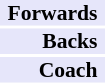<table cellpadding="0" style="border:0;font-size:90%;">
<tr>
<td style="padding:0 5px; text-align:right;" bgcolor="lavender"><strong>Forwards</strong></td>
<td style="text-align:left;"></td>
</tr>
<tr>
<td style="padding:0 5px; text-align:right;" bgcolor="lavender"><strong>Backs</strong></td>
<td style="text-align:left;"></td>
</tr>
<tr>
<td style="padding:0 5px; text-align:right;" bgcolor="lavender"><strong>Coach</strong></td>
<td style="text-align:left;"></td>
</tr>
</table>
